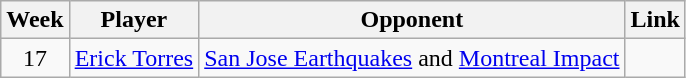<table class=wikitable>
<tr>
<th>Week</th>
<th>Player</th>
<th>Opponent</th>
<th>Link</th>
</tr>
<tr>
<td align=center>17</td>
<td> <a href='#'>Erick Torres</a></td>
<td><a href='#'>San Jose Earthquakes</a> and <a href='#'>Montreal Impact</a></td>
<td> </td>
</tr>
</table>
